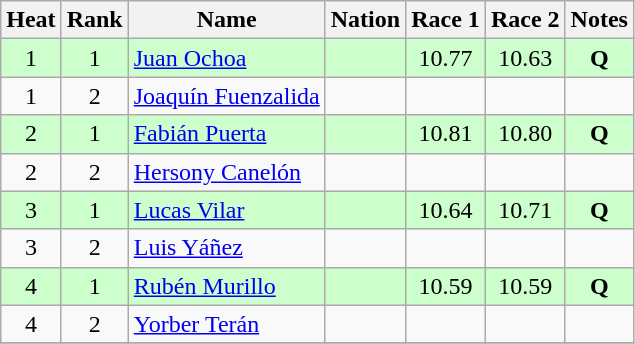<table class="wikitable sortable" style="text-align:center">
<tr>
<th>Heat</th>
<th>Rank</th>
<th>Name</th>
<th>Nation</th>
<th>Race 1</th>
<th>Race 2</th>
<th>Notes</th>
</tr>
<tr bgcolor=ccffcc>
<td>1</td>
<td>1</td>
<td align=left><a href='#'>Juan Ochoa</a></td>
<td align=left></td>
<td>10.77</td>
<td>10.63</td>
<td><strong>Q</strong></td>
</tr>
<tr>
<td>1</td>
<td>2</td>
<td align=left><a href='#'>Joaquín Fuenzalida</a></td>
<td align=left></td>
<td></td>
<td></td>
<td></td>
</tr>
<tr bgcolor=ccffcc>
<td>2</td>
<td>1</td>
<td align=left><a href='#'>Fabián Puerta</a></td>
<td align=left></td>
<td>10.81</td>
<td>10.80</td>
<td><strong>Q</strong></td>
</tr>
<tr>
<td>2</td>
<td>2</td>
<td align=left><a href='#'>Hersony Canelón</a></td>
<td align=left></td>
<td></td>
<td></td>
<td></td>
</tr>
<tr bgcolor=ccffcc>
<td>3</td>
<td>1</td>
<td align=left><a href='#'>Lucas Vilar</a></td>
<td align=left></td>
<td>10.64</td>
<td>10.71</td>
<td><strong>Q</strong></td>
</tr>
<tr>
<td>3</td>
<td>2</td>
<td align=left><a href='#'>Luis Yáñez</a></td>
<td align=left></td>
<td></td>
<td></td>
<td></td>
</tr>
<tr bgcolor=ccffcc>
<td>4</td>
<td>1</td>
<td align=left><a href='#'>Rubén Murillo</a></td>
<td align=left></td>
<td>10.59</td>
<td>10.59</td>
<td><strong>Q</strong></td>
</tr>
<tr>
<td>4</td>
<td>2</td>
<td align=left><a href='#'>Yorber Terán</a></td>
<td align=left></td>
<td></td>
<td></td>
<td></td>
</tr>
<tr>
</tr>
</table>
